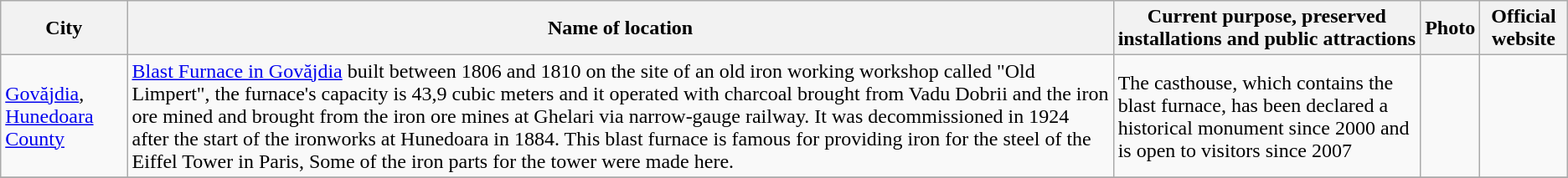<table class="wikitable">
<tr>
<th>City</th>
<th>Name of location</th>
<th>Current purpose, preserved installations and public attractions</th>
<th>Photo</th>
<th>Official website</th>
</tr>
<tr>
<td><a href='#'>Govăjdia</a>, <a href='#'>Hunedoara County</a></td>
<td><a href='#'>Blast Furnace in Govăjdia</a> built between 1806 and 1810 on the site of an old iron working workshop called "Old Limpert", the furnace's capacity is 43,9 cubic meters and it operated with charcoal brought from Vadu Dobrii and the iron ore mined and brought from the iron ore mines at Ghelari via narrow-gauge railway. It was decommissioned in 1924 after the start of the ironworks at Hunedoara in 1884. This blast furnace is famous for providing iron for the steel of the Eiffel Tower in Paris, Some of the iron parts for the tower were made here. </td>
<td>The casthouse, which contains the blast furnace, has been declared a historical monument since 2000 and is open to visitors since 2007</td>
<td></td>
<td></td>
</tr>
<tr>
</tr>
</table>
